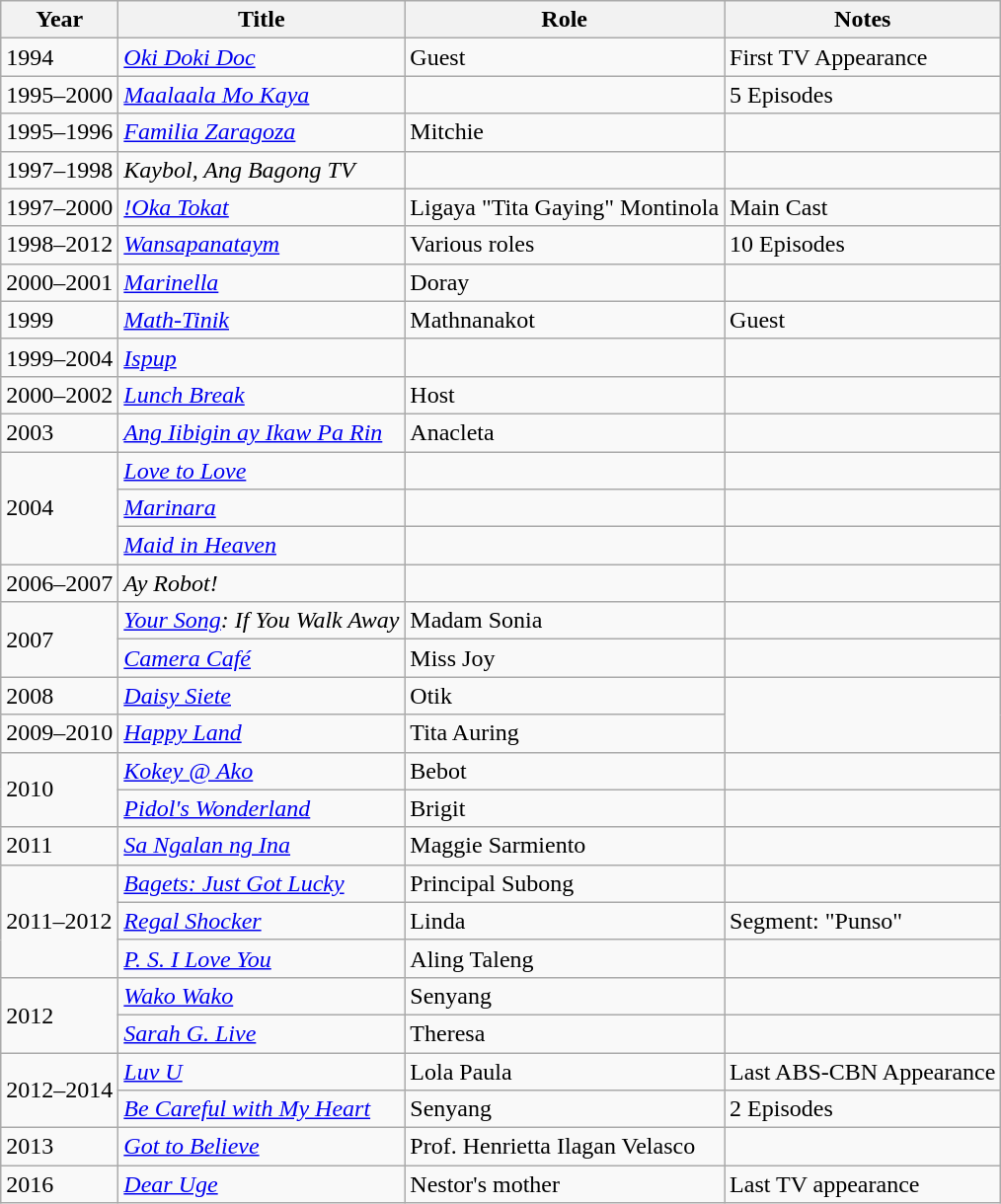<table class="wikitable sortable">
<tr>
<th>Year</th>
<th>Title</th>
<th>Role</th>
<th>Notes</th>
</tr>
<tr>
<td>1994</td>
<td><em><a href='#'>Oki Doki Doc</a></em></td>
<td>Guest</td>
<td>First TV Appearance</td>
</tr>
<tr>
<td>1995–2000</td>
<td><em><a href='#'>Maalaala Mo Kaya</a></em></td>
<td></td>
<td>5 Episodes</td>
</tr>
<tr>
<td>1995–1996</td>
<td><em><a href='#'>Familia Zaragoza</a></em></td>
<td>Mitchie</td>
<td></td>
</tr>
<tr>
<td>1997–1998</td>
<td><em>Kaybol, Ang Bagong TV</em></td>
<td></td>
<td></td>
</tr>
<tr>
<td>1997–2000</td>
<td><em><a href='#'>!Oka Tokat</a></em></td>
<td>Ligaya "Tita Gaying" Montinola</td>
<td>Main Cast</td>
</tr>
<tr>
<td>1998–2012</td>
<td><em><a href='#'>Wansapanataym</a></em></td>
<td>Various roles</td>
<td>10 Episodes</td>
</tr>
<tr>
<td>2000–2001</td>
<td><em><a href='#'>Marinella</a></em></td>
<td>Doray</td>
<td></td>
</tr>
<tr>
<td>1999</td>
<td><em><a href='#'>Math-Tinik</a></em></td>
<td>Mathnanakot</td>
<td>Guest</td>
</tr>
<tr>
<td>1999–2004</td>
<td><em><a href='#'>Ispup</a></em></td>
<td></td>
<td></td>
</tr>
<tr>
<td>2000–2002</td>
<td><em><a href='#'>Lunch Break</a></em></td>
<td>Host</td>
<td></td>
</tr>
<tr>
<td>2003</td>
<td><em><a href='#'>Ang Iibigin ay Ikaw Pa Rin</a></em></td>
<td>Anacleta</td>
<td></td>
</tr>
<tr>
<td rowspan="3">2004</td>
<td><em><a href='#'>Love to Love</a></em></td>
<td></td>
<td></td>
</tr>
<tr>
<td><em><a href='#'>Marinara</a></em></td>
<td></td>
<td></td>
</tr>
<tr>
<td><em><a href='#'>Maid in Heaven</a></em></td>
<td></td>
<td></td>
</tr>
<tr>
<td>2006–2007</td>
<td><em>Ay Robot!</em></td>
<td></td>
<td></td>
</tr>
<tr>
<td rowspan="2">2007</td>
<td><em><a href='#'>Your Song</a>: If You Walk Away</em></td>
<td>Madam Sonia</td>
<td></td>
</tr>
<tr>
<td><em><a href='#'>Camera Café</a></em></td>
<td>Miss Joy</td>
<td></td>
</tr>
<tr>
<td>2008</td>
<td><em><a href='#'>Daisy Siete</a></em></td>
<td>Otik</td>
</tr>
<tr>
<td>2009–2010</td>
<td><em><a href='#'>Happy Land</a></em></td>
<td>Tita Auring</td>
</tr>
<tr>
<td rowspan="2">2010</td>
<td><em><a href='#'>Kokey @ Ako</a></em></td>
<td>Bebot</td>
<td></td>
</tr>
<tr>
<td><em><a href='#'>Pidol's Wonderland</a></em></td>
<td>Brigit</td>
<td></td>
</tr>
<tr>
<td>2011</td>
<td><em><a href='#'>Sa Ngalan ng Ina</a></em></td>
<td>Maggie Sarmiento</td>
<td></td>
</tr>
<tr>
<td rowspan="3">2011–2012</td>
<td><em><a href='#'>Bagets: Just Got Lucky</a></em></td>
<td>Principal Subong</td>
<td></td>
</tr>
<tr>
<td><em><a href='#'>Regal Shocker</a></em></td>
<td>Linda</td>
<td>Segment: "Punso"</td>
</tr>
<tr>
<td><em><a href='#'>P. S. I Love You</a></em></td>
<td>Aling Taleng</td>
<td></td>
</tr>
<tr>
<td rowspan="2">2012</td>
<td><em><a href='#'>Wako Wako</a></em></td>
<td>Senyang</td>
<td></td>
</tr>
<tr>
<td><em><a href='#'>Sarah G. Live</a></em></td>
<td>Theresa</td>
<td></td>
</tr>
<tr>
<td rowspan="2">2012–2014</td>
<td><em><a href='#'>Luv U</a></em></td>
<td>Lola Paula</td>
<td>Last ABS-CBN Appearance</td>
</tr>
<tr>
<td><em><a href='#'>Be Careful with My Heart</a></em></td>
<td>Senyang</td>
<td>2 Episodes</td>
</tr>
<tr>
<td>2013</td>
<td><em><a href='#'>Got to Believe</a></em></td>
<td>Prof. Henrietta Ilagan Velasco</td>
<td></td>
</tr>
<tr>
<td>2016</td>
<td><em><a href='#'>Dear Uge</a></em></td>
<td>Nestor's mother</td>
<td>Last TV appearance</td>
</tr>
</table>
